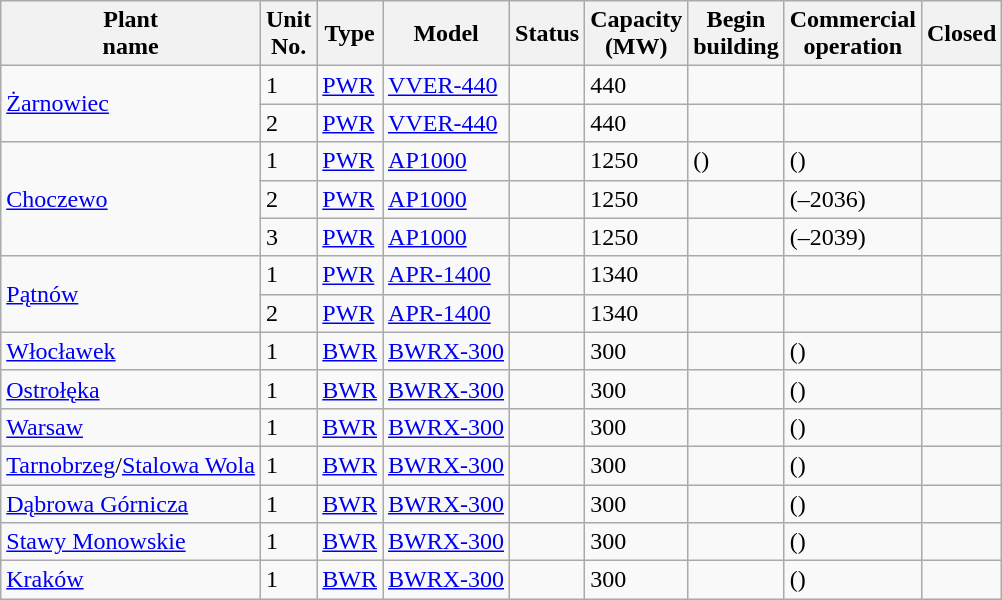<table class="wikitable sortable mw-datatable">
<tr>
<th>Plant<br>name</th>
<th>Unit<br>No.</th>
<th>Type</th>
<th>Model</th>
<th>Status</th>
<th>Capacity<br>(MW)</th>
<th>Begin<br>building</th>
<th>Commercial<br>operation</th>
<th>Closed</th>
</tr>
<tr>
<td rowspan=2><a href='#'>Żarnowiec</a></td>
<td>1</td>
<td><a href='#'>PWR</a></td>
<td><a href='#'>VVER-440</a></td>
<td></td>
<td>440</td>
<td></td>
<td></td>
<td></td>
</tr>
<tr>
<td>2</td>
<td><a href='#'>PWR</a></td>
<td><a href='#'>VVER-440</a></td>
<td></td>
<td>440</td>
<td></td>
<td></td>
<td></td>
</tr>
<tr>
<td rowspan=3><a href='#'>Choczewo</a></td>
<td>1</td>
<td><a href='#'>PWR</a></td>
<td><a href='#'>AP1000</a></td>
<td></td>
<td>1250</td>
<td>()</td>
<td>()</td>
<td></td>
</tr>
<tr>
<td>2</td>
<td><a href='#'>PWR</a></td>
<td><a href='#'>AP1000</a></td>
<td></td>
<td>1250</td>
<td></td>
<td>(–2036)</td>
<td></td>
</tr>
<tr>
<td>3</td>
<td><a href='#'>PWR</a></td>
<td><a href='#'>AP1000</a></td>
<td></td>
<td>1250</td>
<td></td>
<td>(–2039)</td>
<td></td>
</tr>
<tr>
<td rowspan=2><a href='#'>Pątnów</a></td>
<td>1</td>
<td><a href='#'>PWR</a></td>
<td><a href='#'>APR-1400</a></td>
<td></td>
<td>1340</td>
<td></td>
<td></td>
<td></td>
</tr>
<tr>
<td>2</td>
<td><a href='#'>PWR</a></td>
<td><a href='#'>APR-1400</a></td>
<td></td>
<td>1340</td>
<td></td>
<td></td>
<td></td>
</tr>
<tr>
<td><a href='#'>Włocławek</a></td>
<td>1</td>
<td><a href='#'>BWR</a></td>
<td><a href='#'>BWRX-300</a></td>
<td></td>
<td>300</td>
<td></td>
<td>()</td>
<td></td>
</tr>
<tr>
<td><a href='#'>Ostrołęka</a></td>
<td>1</td>
<td><a href='#'>BWR</a></td>
<td><a href='#'>BWRX-300</a></td>
<td></td>
<td>300</td>
<td></td>
<td>()</td>
<td></td>
</tr>
<tr>
<td><a href='#'>Warsaw</a></td>
<td>1</td>
<td><a href='#'>BWR</a></td>
<td><a href='#'>BWRX-300</a></td>
<td></td>
<td>300</td>
<td></td>
<td>()</td>
<td></td>
</tr>
<tr>
<td><a href='#'>Tarnobrzeg</a>/<a href='#'>Stalowa Wola</a></td>
<td>1</td>
<td><a href='#'>BWR</a></td>
<td><a href='#'>BWRX-300</a></td>
<td></td>
<td>300</td>
<td></td>
<td>()</td>
<td></td>
</tr>
<tr>
<td><a href='#'>Dąbrowa Górnicza</a></td>
<td>1</td>
<td><a href='#'>BWR</a></td>
<td><a href='#'>BWRX-300</a></td>
<td></td>
<td>300</td>
<td></td>
<td>()</td>
<td></td>
</tr>
<tr>
<td><a href='#'>Stawy Monowskie</a></td>
<td>1</td>
<td><a href='#'>BWR</a></td>
<td><a href='#'>BWRX-300</a></td>
<td></td>
<td>300</td>
<td></td>
<td>()</td>
<td></td>
</tr>
<tr>
<td><a href='#'>Kraków</a></td>
<td>1</td>
<td><a href='#'>BWR</a></td>
<td><a href='#'>BWRX-300</a></td>
<td></td>
<td>300</td>
<td></td>
<td>()</td>
<td></td>
</tr>
</table>
